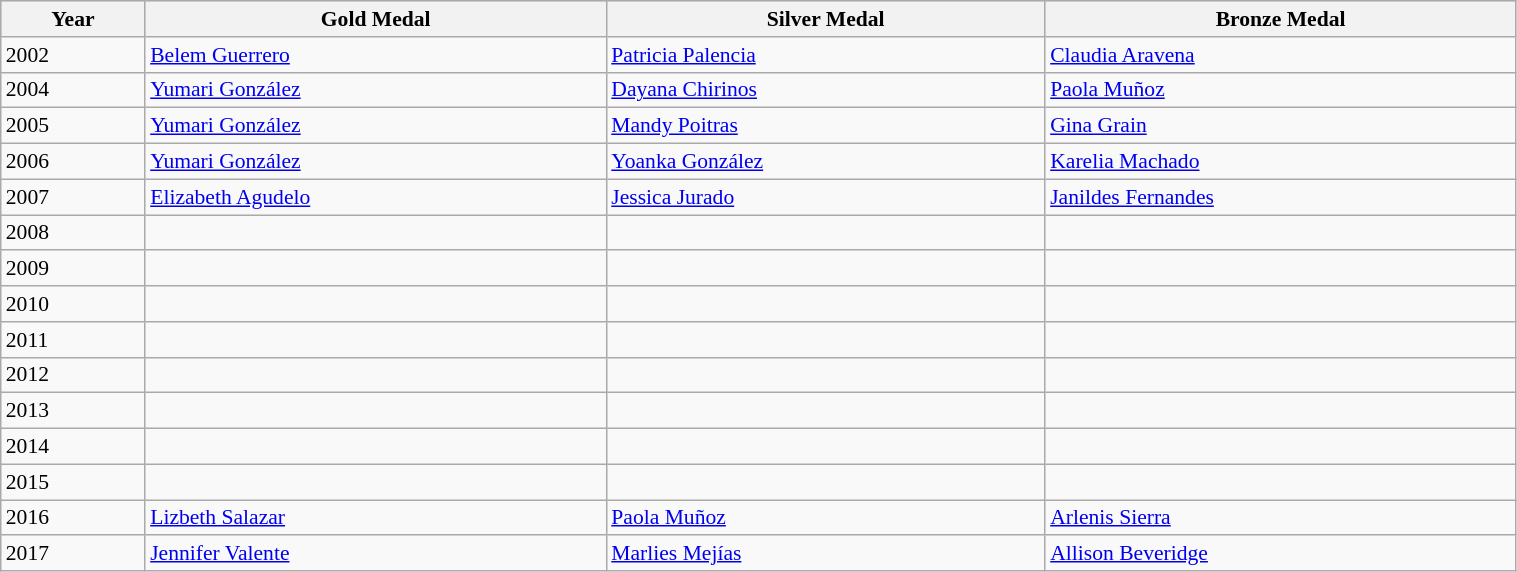<table class="wikitable"  style="font-size:90%; width:80%;">
<tr style="background:#ccf;">
<th>Year</th>
<th> <strong>Gold Medal</strong></th>
<th> <strong>Silver Medal</strong></th>
<th> <strong>Bronze Medal</strong></th>
</tr>
<tr>
<td>2002</td>
<td> <a href='#'>Belem Guerrero</a></td>
<td> <a href='#'>Patricia Palencia</a></td>
<td> <a href='#'>Claudia Aravena</a></td>
</tr>
<tr>
<td>2004</td>
<td> <a href='#'>Yumari González</a></td>
<td> <a href='#'>Dayana Chirinos</a></td>
<td> <a href='#'>Paola Muñoz</a></td>
</tr>
<tr>
<td>2005</td>
<td> <a href='#'>Yumari González</a></td>
<td> <a href='#'>Mandy Poitras</a></td>
<td> <a href='#'>Gina Grain</a></td>
</tr>
<tr>
<td>2006</td>
<td> <a href='#'>Yumari González</a></td>
<td> <a href='#'>Yoanka González</a></td>
<td> <a href='#'>Karelia Machado</a></td>
</tr>
<tr>
<td>2007</td>
<td> <a href='#'>Elizabeth Agudelo</a></td>
<td> <a href='#'>Jessica Jurado</a></td>
<td> <a href='#'>Janildes Fernandes</a></td>
</tr>
<tr>
<td>2008</td>
<td></td>
<td></td>
<td></td>
</tr>
<tr>
<td>2009</td>
<td></td>
<td></td>
<td></td>
</tr>
<tr>
<td>2010</td>
<td></td>
<td></td>
<td></td>
</tr>
<tr>
<td>2011</td>
<td></td>
<td></td>
<td></td>
</tr>
<tr>
<td>2012</td>
<td></td>
<td></td>
<td></td>
</tr>
<tr>
<td>2013</td>
<td></td>
<td></td>
<td></td>
</tr>
<tr>
<td>2014</td>
<td></td>
<td></td>
<td></td>
</tr>
<tr>
<td>2015</td>
<td></td>
<td></td>
<td></td>
</tr>
<tr>
<td>2016</td>
<td> <a href='#'>Lizbeth Salazar</a></td>
<td> <a href='#'>Paola Muñoz</a></td>
<td> <a href='#'>Arlenis Sierra</a></td>
</tr>
<tr>
<td>2017</td>
<td> <a href='#'>Jennifer Valente</a></td>
<td> <a href='#'>Marlies Mejías</a></td>
<td> <a href='#'>Allison Beveridge</a></td>
</tr>
</table>
